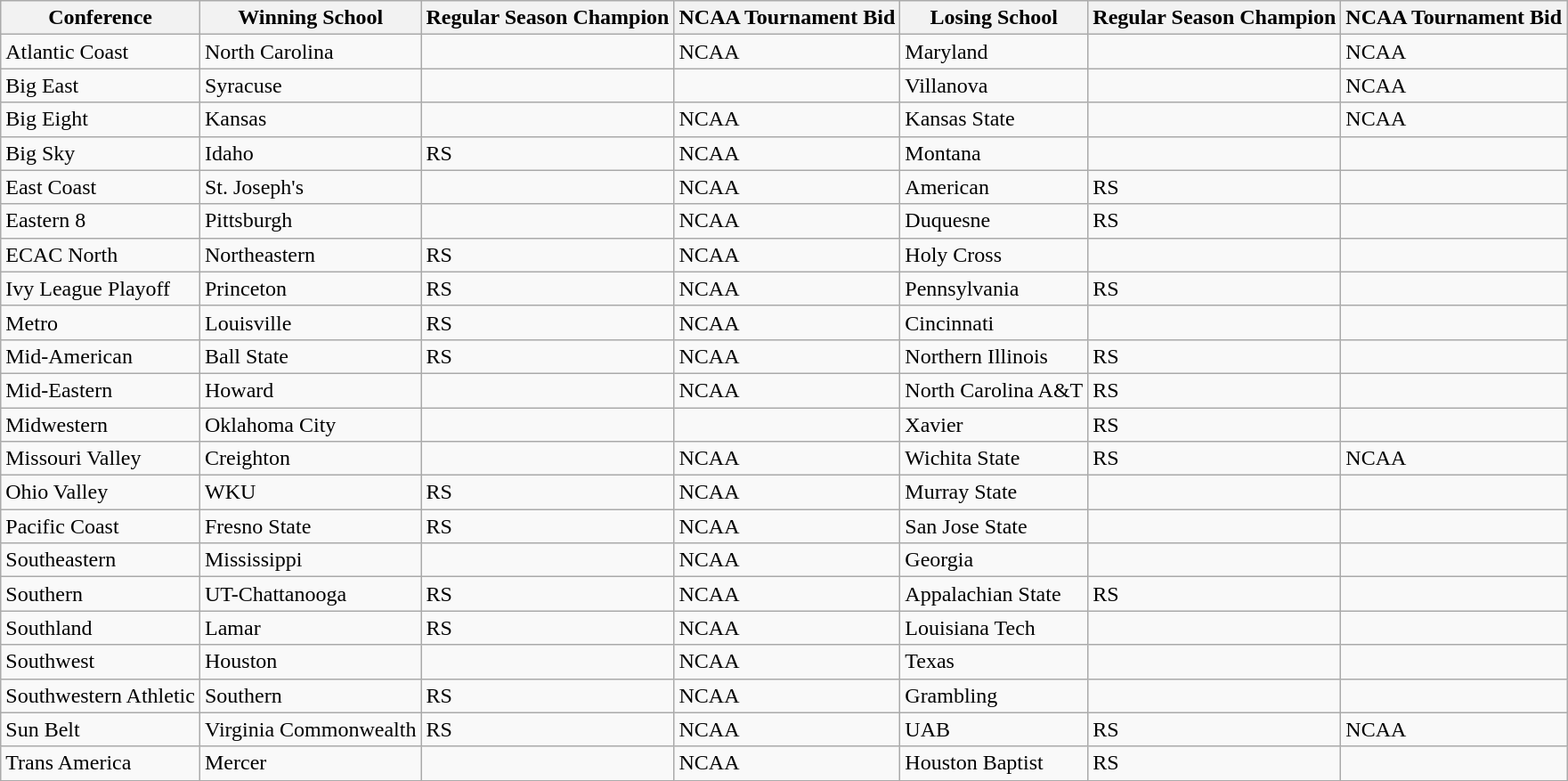<table class="wikitable">
<tr>
<th>Conference</th>
<th>Winning School</th>
<th>Regular Season Champion</th>
<th>NCAA Tournament Bid</th>
<th>Losing School</th>
<th>Regular Season Champion</th>
<th>NCAA Tournament Bid</th>
</tr>
<tr>
<td>Atlantic Coast</td>
<td>North Carolina</td>
<td></td>
<td>NCAA</td>
<td>Maryland</td>
<td></td>
<td>NCAA</td>
</tr>
<tr>
<td>Big East</td>
<td>Syracuse</td>
<td></td>
<td></td>
<td>Villanova</td>
<td></td>
<td>NCAA</td>
</tr>
<tr>
<td>Big Eight</td>
<td>Kansas</td>
<td></td>
<td>NCAA</td>
<td>Kansas State</td>
<td></td>
<td>NCAA</td>
</tr>
<tr>
<td>Big Sky</td>
<td>Idaho</td>
<td>RS</td>
<td>NCAA</td>
<td>Montana</td>
<td></td>
<td></td>
</tr>
<tr>
<td>East Coast</td>
<td>St. Joseph's</td>
<td></td>
<td>NCAA</td>
<td>American</td>
<td>RS</td>
<td></td>
</tr>
<tr>
<td>Eastern 8</td>
<td>Pittsburgh</td>
<td></td>
<td>NCAA</td>
<td>Duquesne</td>
<td>RS</td>
<td></td>
</tr>
<tr>
<td>ECAC North</td>
<td>Northeastern</td>
<td>RS</td>
<td>NCAA</td>
<td>Holy Cross</td>
<td></td>
<td></td>
</tr>
<tr>
<td>Ivy League Playoff</td>
<td>Princeton</td>
<td>RS</td>
<td>NCAA</td>
<td>Pennsylvania</td>
<td>RS</td>
<td></td>
</tr>
<tr>
<td>Metro</td>
<td>Louisville</td>
<td>RS</td>
<td>NCAA</td>
<td>Cincinnati</td>
<td></td>
<td></td>
</tr>
<tr>
<td>Mid-American</td>
<td>Ball State</td>
<td>RS</td>
<td>NCAA</td>
<td>Northern Illinois</td>
<td>RS</td>
<td></td>
</tr>
<tr>
<td>Mid-Eastern</td>
<td>Howard</td>
<td></td>
<td>NCAA</td>
<td>North Carolina A&T</td>
<td>RS</td>
<td></td>
</tr>
<tr>
<td>Midwestern</td>
<td>Oklahoma City</td>
<td></td>
<td></td>
<td>Xavier</td>
<td>RS</td>
<td></td>
</tr>
<tr>
<td>Missouri Valley</td>
<td>Creighton</td>
<td></td>
<td>NCAA</td>
<td>Wichita State</td>
<td>RS</td>
<td>NCAA</td>
</tr>
<tr>
<td>Ohio Valley</td>
<td>WKU</td>
<td>RS</td>
<td>NCAA</td>
<td>Murray State</td>
<td></td>
<td></td>
</tr>
<tr>
<td>Pacific Coast</td>
<td>Fresno State</td>
<td>RS</td>
<td>NCAA</td>
<td>San Jose State</td>
<td></td>
<td></td>
</tr>
<tr>
<td>Southeastern</td>
<td>Mississippi</td>
<td></td>
<td>NCAA</td>
<td>Georgia</td>
<td></td>
<td></td>
</tr>
<tr>
<td>Southern</td>
<td>UT-Chattanooga</td>
<td>RS</td>
<td>NCAA</td>
<td>Appalachian State</td>
<td>RS</td>
<td></td>
</tr>
<tr>
<td>Southland</td>
<td>Lamar</td>
<td>RS</td>
<td>NCAA</td>
<td>Louisiana Tech</td>
<td></td>
<td></td>
</tr>
<tr>
<td>Southwest</td>
<td>Houston</td>
<td></td>
<td>NCAA</td>
<td>Texas</td>
<td></td>
<td></td>
</tr>
<tr>
<td>Southwestern Athletic</td>
<td>Southern</td>
<td>RS</td>
<td>NCAA</td>
<td>Grambling</td>
<td></td>
<td></td>
</tr>
<tr>
<td>Sun Belt</td>
<td>Virginia Commonwealth</td>
<td>RS</td>
<td>NCAA</td>
<td>UAB</td>
<td>RS</td>
<td>NCAA</td>
</tr>
<tr>
<td>Trans America</td>
<td>Mercer</td>
<td></td>
<td>NCAA</td>
<td>Houston Baptist</td>
<td>RS</td>
<td></td>
</tr>
<tr>
</tr>
</table>
